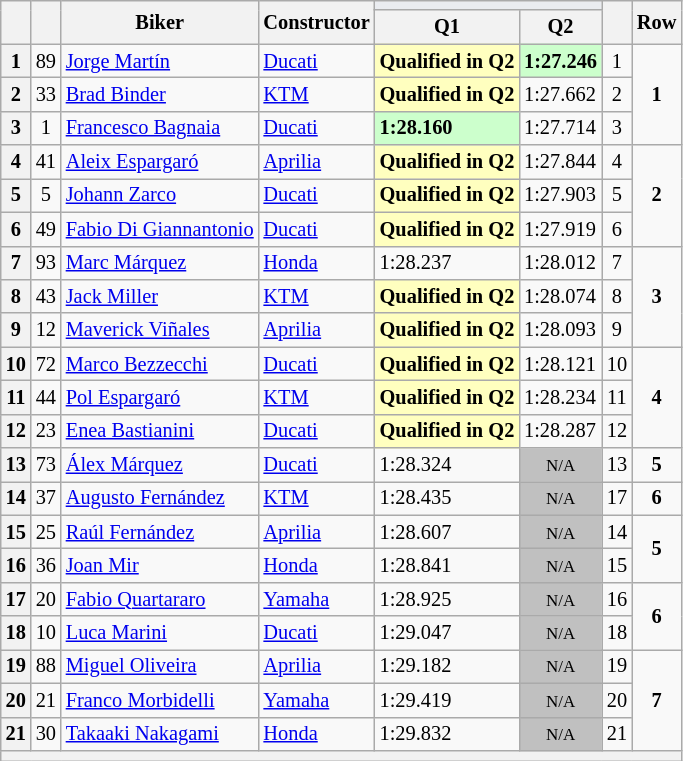<table class="wikitable sortable" style="font-size: 85%;">
<tr>
<th rowspan="2"></th>
<th rowspan="2"></th>
<th rowspan="2">Biker</th>
<th rowspan="2">Constructor</th>
<th colspan="2" style="background:#eaecf0; text-align:center;"></th>
<th rowspan="2"></th>
<th rowspan="2">Row</th>
</tr>
<tr>
<th scope="col">Q1</th>
<th scope="col">Q2</th>
</tr>
<tr>
<th scope="row">1</th>
<td align="center">89</td>
<td> <a href='#'>Jorge Martín</a></td>
<td><a href='#'>Ducati</a></td>
<td style="background:#ffffbf;"><strong>Qualified in Q2</strong></td>
<td style="background:#ccffcc;"><strong>1:27.246</strong></td>
<td align="center">1</td>
<td rowspan="3" align="center"><strong>1</strong></td>
</tr>
<tr>
<th scope="row">2</th>
<td align="center">33</td>
<td> <a href='#'>Brad Binder</a></td>
<td><a href='#'>KTM</a></td>
<td style="background:#ffffbf;"><strong>Qualified in Q2</strong></td>
<td>1:27.662</td>
<td align="center">2</td>
</tr>
<tr>
<th scope="row">3</th>
<td align="center">1</td>
<td> <a href='#'>Francesco Bagnaia</a></td>
<td><a href='#'>Ducati</a></td>
<td style="background:#ccffcc;"><strong>1:28.160</strong></td>
<td>1:27.714</td>
<td align="center">3</td>
</tr>
<tr>
<th scope="row">4</th>
<td align="center">41</td>
<td> <a href='#'>Aleix Espargaró</a></td>
<td><a href='#'>Aprilia</a></td>
<td style="background:#ffffbf;"><strong>Qualified in Q2</strong></td>
<td>1:27.844</td>
<td align="center">4</td>
<td rowspan="3" align="center"><strong>2</strong></td>
</tr>
<tr>
<th scope="row">5</th>
<td align="center">5</td>
<td> <a href='#'>Johann Zarco</a></td>
<td><a href='#'>Ducati</a></td>
<td style="background:#ffffbf;"><strong>Qualified in Q2</strong></td>
<td>1:27.903</td>
<td align="center">5</td>
</tr>
<tr>
<th scope="row">6</th>
<td align="center">49</td>
<td> <a href='#'>Fabio Di Giannantonio</a></td>
<td><a href='#'>Ducati</a></td>
<td style="background:#ffffbf;"><strong>Qualified in Q2</strong></td>
<td>1:27.919</td>
<td align="center">6</td>
</tr>
<tr>
<th scope="row">7</th>
<td align="center">93</td>
<td> <a href='#'>Marc Márquez</a></td>
<td><a href='#'>Honda</a></td>
<td>1:28.237</td>
<td>1:28.012</td>
<td align="center">7</td>
<td rowspan="3" align="center"><strong>3</strong></td>
</tr>
<tr>
<th scope="row">8</th>
<td align="center">43</td>
<td> <a href='#'>Jack Miller</a></td>
<td><a href='#'>KTM</a></td>
<td style="background:#ffffbf;"><strong>Qualified in Q2</strong></td>
<td>1:28.074</td>
<td align="center">8</td>
</tr>
<tr>
<th scope="row">9</th>
<td align="center">12</td>
<td> <a href='#'>Maverick Viñales</a></td>
<td><a href='#'>Aprilia</a></td>
<td style="background:#ffffbf;"><strong>Qualified in Q2</strong></td>
<td>1:28.093</td>
<td align="center">9</td>
</tr>
<tr>
<th scope="row">10</th>
<td align="center">72</td>
<td> <a href='#'>Marco Bezzecchi</a></td>
<td><a href='#'>Ducati</a></td>
<td style="background:#ffffbf;"><strong>Qualified in Q2</strong></td>
<td>1:28.121</td>
<td align="center">10</td>
<td rowspan="3" align="center"><strong>4</strong></td>
</tr>
<tr>
<th scope="row">11</th>
<td align="center">44</td>
<td> <a href='#'>Pol Espargaró</a></td>
<td><a href='#'>KTM</a></td>
<td style="background:#ffffbf;"><strong>Qualified in Q2</strong></td>
<td>1:28.234</td>
<td align="center">11</td>
</tr>
<tr>
<th scope="row">12</th>
<td align="center">23</td>
<td> <a href='#'>Enea Bastianini</a></td>
<td><a href='#'>Ducati</a></td>
<td style="background:#ffffbf;"><strong>Qualified in Q2</strong></td>
<td>1:28.287</td>
<td align="center">12</td>
</tr>
<tr>
<th scope="row">13</th>
<td align="center">73</td>
<td> <a href='#'>Álex Márquez</a></td>
<td><a href='#'>Ducati</a></td>
<td>1:28.324</td>
<td style="background: silver" align="center" data-sort-value="19"><small>N/A</small></td>
<td align="center">13</td>
<td align="center"><strong>5</strong></td>
</tr>
<tr>
<th scope="row">14</th>
<td align="center">37</td>
<td> <a href='#'>Augusto Fernández</a></td>
<td><a href='#'>KTM</a></td>
<td>1:28.435</td>
<td style="background: silver" align="center" data-sort-value="19"><small>N/A</small></td>
<td align="center">17</td>
<td align="center"><strong>6</strong></td>
</tr>
<tr>
<th scope="row">15</th>
<td align="center">25</td>
<td> <a href='#'>Raúl Fernández</a></td>
<td><a href='#'>Aprilia</a></td>
<td>1:28.607</td>
<td style="background: silver" align="center" data-sort-value="19"><small>N/A</small></td>
<td align="center">14</td>
<td rowspan="2" align="center"><strong>5</strong></td>
</tr>
<tr>
<th scope="row">16</th>
<td align="center">36</td>
<td> <a href='#'>Joan Mir</a></td>
<td><a href='#'>Honda</a></td>
<td>1:28.841</td>
<td style="background: silver" align="center" data-sort-value="19"><small>N/A</small></td>
<td align="center">15</td>
</tr>
<tr>
<th scope="row">17</th>
<td align="center">20</td>
<td> <a href='#'>Fabio Quartararo</a></td>
<td><a href='#'>Yamaha</a></td>
<td>1:28.925</td>
<td style="background: silver" align="center" data-sort-value="19"><small>N/A</small></td>
<td align="center">16</td>
<td rowspan="2" align="center"><strong>6</strong></td>
</tr>
<tr>
<th scope="row">18</th>
<td align="center">10</td>
<td> <a href='#'>Luca Marini</a></td>
<td><a href='#'>Ducati</a></td>
<td>1:29.047</td>
<td style="background: silver" align="center" data-sort-value="19"><small>N/A</small></td>
<td align="center">18</td>
</tr>
<tr>
<th scope="row">19</th>
<td align="center">88</td>
<td> <a href='#'>Miguel Oliveira</a></td>
<td><a href='#'>Aprilia</a></td>
<td>1:29.182</td>
<td style="background: silver" align="center" data-sort-value="19"><small>N/A</small></td>
<td align="center">19</td>
<td rowspan="3" align="center"><strong>7</strong></td>
</tr>
<tr>
<th scope="row">20</th>
<td align="center">21</td>
<td> <a href='#'>Franco Morbidelli</a></td>
<td><a href='#'>Yamaha</a></td>
<td>1:29.419</td>
<td style="background: silver" align="center" data-sort-value="21"><small>N/A</small></td>
<td align="center">20</td>
</tr>
<tr>
<th scope="row">21</th>
<td align="center">30</td>
<td> <a href='#'>Takaaki Nakagami</a></td>
<td><a href='#'>Honda</a></td>
<td>1:29.832</td>
<td style="background: silver" align="center" data-sort-value="22"><small>N/A</small></td>
<td align="center">21</td>
</tr>
<tr>
<th colspan="8"></th>
</tr>
</table>
